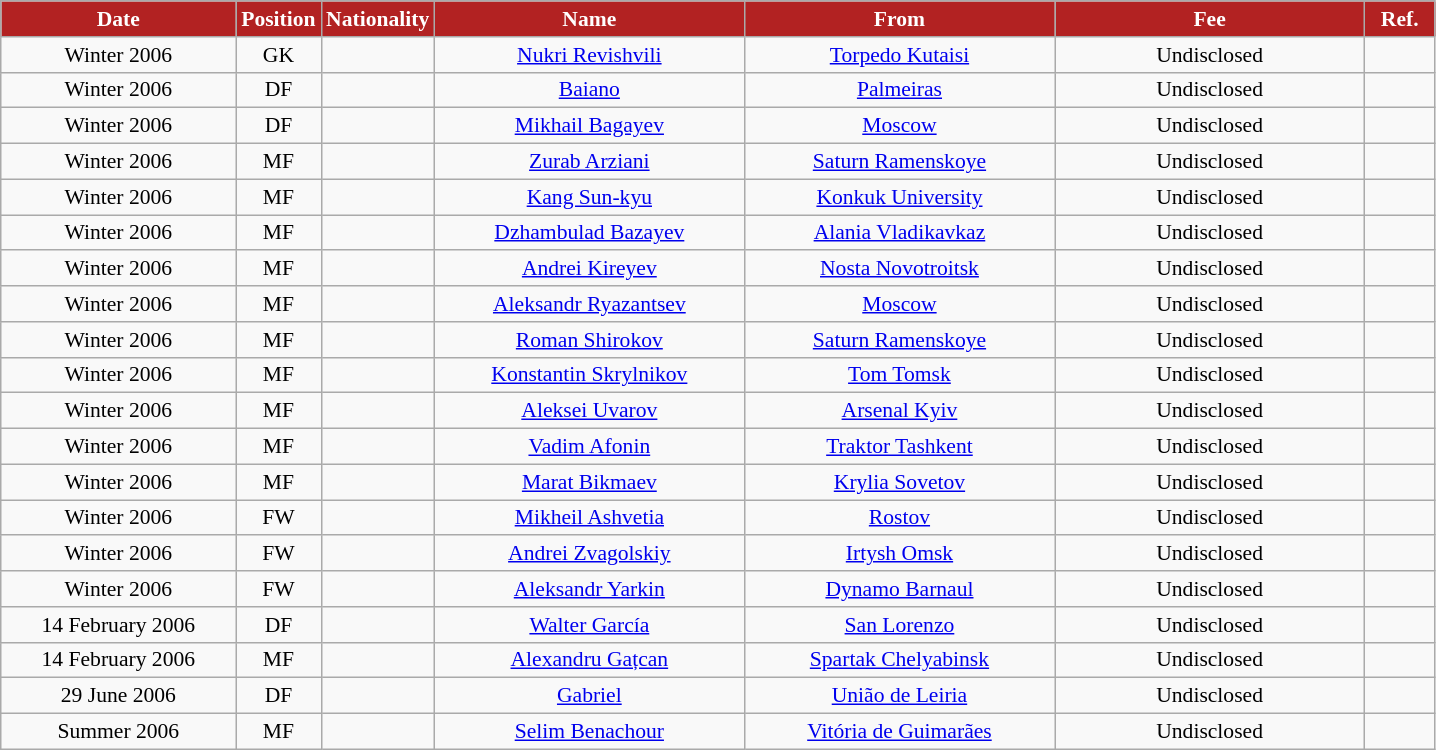<table class="wikitable"  style="text-align:center; font-size:90%; ">
<tr>
<th style="background:#B22222; color:white; width:150px;">Date</th>
<th style="background:#B22222; color:white; width:50px;">Position</th>
<th style="background:#B22222; color:white; width:50px;">Nationality</th>
<th style="background:#B22222; color:white; width:200px;">Name</th>
<th style="background:#B22222; color:white; width:200px;">From</th>
<th style="background:#B22222; color:white; width:200px;">Fee</th>
<th style="background:#B22222; color:white; width:40px;">Ref.</th>
</tr>
<tr>
<td>Winter 2006</td>
<td>GK</td>
<td></td>
<td><a href='#'>Nukri Revishvili</a></td>
<td><a href='#'>Torpedo Kutaisi</a></td>
<td>Undisclosed</td>
<td></td>
</tr>
<tr>
<td>Winter 2006</td>
<td>DF</td>
<td></td>
<td><a href='#'>Baiano</a></td>
<td><a href='#'>Palmeiras</a></td>
<td>Undisclosed</td>
<td></td>
</tr>
<tr>
<td>Winter 2006</td>
<td>DF</td>
<td></td>
<td><a href='#'>Mikhail Bagayev</a></td>
<td><a href='#'>Moscow</a></td>
<td>Undisclosed</td>
<td></td>
</tr>
<tr>
<td>Winter 2006</td>
<td>MF</td>
<td></td>
<td><a href='#'>Zurab Arziani</a></td>
<td><a href='#'>Saturn Ramenskoye</a></td>
<td>Undisclosed</td>
<td></td>
</tr>
<tr>
<td>Winter 2006</td>
<td>MF</td>
<td></td>
<td><a href='#'>Kang Sun-kyu</a></td>
<td><a href='#'>Konkuk University</a></td>
<td>Undisclosed</td>
<td></td>
</tr>
<tr>
<td>Winter 2006</td>
<td>MF</td>
<td></td>
<td><a href='#'>Dzhambulad Bazayev</a></td>
<td><a href='#'>Alania Vladikavkaz</a></td>
<td>Undisclosed</td>
<td></td>
</tr>
<tr>
<td>Winter 2006</td>
<td>MF</td>
<td></td>
<td><a href='#'>Andrei Kireyev</a></td>
<td><a href='#'>Nosta Novotroitsk</a></td>
<td>Undisclosed</td>
<td></td>
</tr>
<tr>
<td>Winter 2006</td>
<td>MF</td>
<td></td>
<td><a href='#'>Aleksandr Ryazantsev</a></td>
<td><a href='#'>Moscow</a></td>
<td>Undisclosed</td>
<td></td>
</tr>
<tr>
<td>Winter 2006</td>
<td>MF</td>
<td></td>
<td><a href='#'>Roman Shirokov</a></td>
<td><a href='#'>Saturn Ramenskoye</a></td>
<td>Undisclosed</td>
<td></td>
</tr>
<tr>
<td>Winter 2006</td>
<td>MF</td>
<td></td>
<td><a href='#'>Konstantin Skrylnikov</a></td>
<td><a href='#'>Tom Tomsk</a></td>
<td>Undisclosed</td>
<td></td>
</tr>
<tr>
<td>Winter 2006</td>
<td>MF</td>
<td></td>
<td><a href='#'>Aleksei Uvarov</a></td>
<td><a href='#'>Arsenal Kyiv</a></td>
<td>Undisclosed</td>
<td></td>
</tr>
<tr>
<td>Winter 2006</td>
<td>MF</td>
<td></td>
<td><a href='#'>Vadim Afonin</a></td>
<td><a href='#'>Traktor Tashkent</a></td>
<td>Undisclosed</td>
<td></td>
</tr>
<tr>
<td>Winter 2006</td>
<td>MF</td>
<td></td>
<td><a href='#'>Marat Bikmaev</a></td>
<td><a href='#'>Krylia Sovetov</a></td>
<td>Undisclosed</td>
<td></td>
</tr>
<tr>
<td>Winter 2006</td>
<td>FW</td>
<td></td>
<td><a href='#'>Mikheil Ashvetia</a></td>
<td><a href='#'>Rostov</a></td>
<td>Undisclosed</td>
<td></td>
</tr>
<tr>
<td>Winter 2006</td>
<td>FW</td>
<td></td>
<td><a href='#'>Andrei Zvagolskiy</a></td>
<td><a href='#'>Irtysh Omsk</a></td>
<td>Undisclosed</td>
<td></td>
</tr>
<tr>
<td>Winter 2006</td>
<td>FW</td>
<td></td>
<td><a href='#'>Aleksandr Yarkin</a></td>
<td><a href='#'>Dynamo Barnaul</a></td>
<td>Undisclosed</td>
<td></td>
</tr>
<tr>
<td>14 February 2006</td>
<td>DF</td>
<td></td>
<td><a href='#'>Walter García</a></td>
<td><a href='#'>San Lorenzo</a></td>
<td>Undisclosed</td>
<td></td>
</tr>
<tr>
<td>14 February 2006</td>
<td>MF</td>
<td></td>
<td><a href='#'>Alexandru Gațcan</a></td>
<td><a href='#'>Spartak Chelyabinsk</a></td>
<td>Undisclosed</td>
<td></td>
</tr>
<tr>
<td>29 June 2006</td>
<td>DF</td>
<td></td>
<td><a href='#'>Gabriel</a></td>
<td><a href='#'>União de Leiria</a></td>
<td>Undisclosed</td>
<td></td>
</tr>
<tr>
<td>Summer 2006</td>
<td>MF</td>
<td></td>
<td><a href='#'>Selim Benachour</a></td>
<td><a href='#'>Vitória de Guimarães</a></td>
<td>Undisclosed</td>
<td></td>
</tr>
</table>
